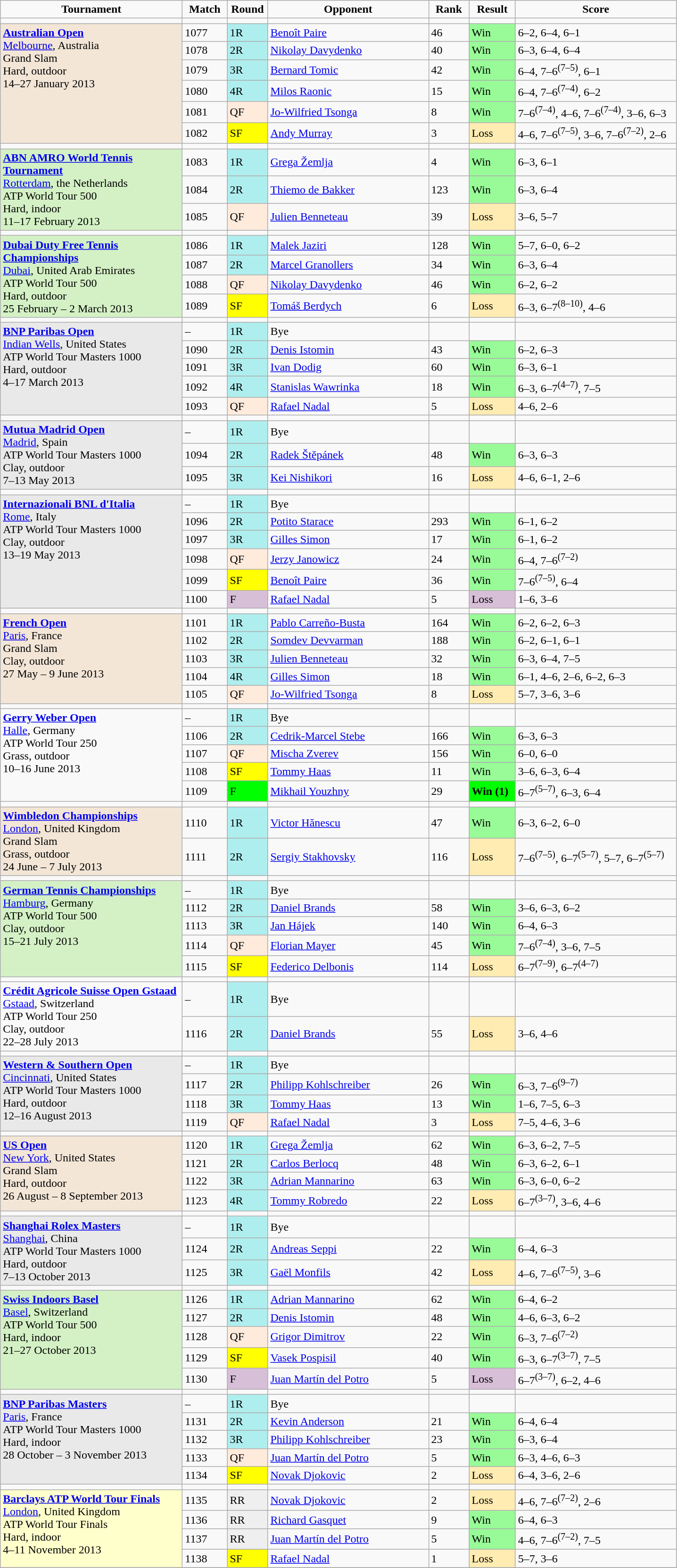<table class="wikitable">
<tr style="font-weight: bold; text-align: center">
<td style="width:250px;">Tournament</td>
<td style="width:56px;">Match</td>
<td style="width:50px; text-align: center">Round</td>
<td style="width:220px;">Opponent</td>
<td style="width:50px">Rank</td>
<td style="width:58px;">Result</td>
<td style="width:220px;">Score</td>
</tr>
<tr>
<td></td>
<td></td>
<td></td>
<td></td>
<td></td>
<td></td>
<td></td>
</tr>
<tr>
<td rowspan="6" style="background:#f3e6d7; text-align:left; vertical-align:top;"><strong><a href='#'>Australian Open</a></strong><br><a href='#'>Melbourne</a>, Australia<br>Grand Slam<br>Hard, outdoor<br>14–27 January 2013</td>
<td>1077</td>
<td style="background:#afeeee;">1R</td>
<td> <a href='#'>Benoît Paire</a></td>
<td>46</td>
<td bgcolor=98FB98>Win</td>
<td>6–2, 6–4, 6–1</td>
</tr>
<tr>
<td>1078</td>
<td style="background:#afeeee;">2R</td>
<td> <a href='#'>Nikolay Davydenko</a></td>
<td>40</td>
<td bgcolor=98FB98>Win</td>
<td>6–3, 6–4, 6–4</td>
</tr>
<tr>
<td>1079</td>
<td style="background:#afeeee;">3R</td>
<td> <a href='#'>Bernard Tomic</a></td>
<td>42</td>
<td bgcolor=98FB98>Win</td>
<td>6–4, 7–6<sup>(7–5)</sup>, 6–1</td>
</tr>
<tr>
<td>1080</td>
<td style="background:#afeeee;">4R</td>
<td> <a href='#'>Milos Raonic</a></td>
<td>15</td>
<td bgcolor=98FB98>Win</td>
<td>6–4, 7–6<sup>(7–4)</sup>, 6–2</td>
</tr>
<tr>
<td>1081</td>
<td style="background:#ffebdc;">QF</td>
<td> <a href='#'>Jo-Wilfried Tsonga</a></td>
<td>8</td>
<td bgcolor=98FB98>Win</td>
<td>7–6<sup>(7–4)</sup>, 4–6, 7–6<sup>(7–4)</sup>, 3–6, 6–3</td>
</tr>
<tr>
<td>1082</td>
<td style="background:yellow;">SF</td>
<td> <a href='#'>Andy Murray</a></td>
<td>3</td>
<td style="background:#FFECB2;">Loss</td>
<td>4–6, 7–6<sup>(7–5)</sup>, 3–6, 7–6<sup>(7–2)</sup>, 2–6</td>
</tr>
<tr>
<td></td>
<td></td>
<td></td>
<td></td>
<td></td>
<td></td>
<td></td>
</tr>
<tr>
<td rowspan="3" style="background:#d4f1c5; text-align:left; vertical-align:top;"><strong><a href='#'>ABN AMRO World Tennis Tournament</a></strong><br><a href='#'>Rotterdam</a>, the Netherlands<br>ATP World Tour 500<br>Hard, indoor<br>11–17 February 2013</td>
<td>1083</td>
<td style="background:#afeeee;">1R</td>
<td> <a href='#'>Grega Žemlja</a></td>
<td>4</td>
<td bgcolor=98FB98>Win</td>
<td>6–3, 6–1</td>
</tr>
<tr>
<td>1084</td>
<td style="background:#afeeee;">2R</td>
<td> <a href='#'>Thiemo de Bakker</a></td>
<td>123</td>
<td bgcolor=98FB98>Win</td>
<td>6–3, 6–4</td>
</tr>
<tr>
<td>1085</td>
<td style="background:#ffebdc;">QF</td>
<td> <a href='#'>Julien Benneteau</a></td>
<td>39</td>
<td style="background:#FFECB2;">Loss</td>
<td>3–6, 5–7</td>
</tr>
<tr>
<td></td>
<td></td>
<td></td>
<td></td>
<td></td>
<td></td>
<td></td>
</tr>
<tr>
<td rowspan="4" style="background:#d4f1c5; text-align:left; vertical-align:top;"><strong><a href='#'>Dubai Duty Free Tennis Championships</a></strong><br><a href='#'>Dubai</a>, United Arab Emirates<br>ATP World Tour 500<br>Hard, outdoor<br>25 February – 2 March 2013</td>
<td>1086</td>
<td style="background:#afeeee;">1R</td>
<td> <a href='#'>Malek Jaziri</a></td>
<td>128</td>
<td bgcolor=98FB98>Win</td>
<td>5–7, 6–0, 6–2</td>
</tr>
<tr>
<td>1087</td>
<td style="background:#afeeee;">2R</td>
<td> <a href='#'>Marcel Granollers</a></td>
<td>34</td>
<td bgcolor=98FB98>Win</td>
<td>6–3, 6–4</td>
</tr>
<tr>
<td>1088</td>
<td style="background:#ffebdc;">QF</td>
<td> <a href='#'>Nikolay Davydenko</a></td>
<td>46</td>
<td bgcolor=98FB98>Win</td>
<td>6–2, 6–2</td>
</tr>
<tr>
<td>1089</td>
<td style="background:yellow;">SF</td>
<td> <a href='#'>Tomáš Berdych</a></td>
<td>6</td>
<td style="background:#FFECB2;">Loss</td>
<td>6–3, 6–7<sup>(8–10)</sup>, 4–6</td>
</tr>
<tr>
<td></td>
<td></td>
<td></td>
<td></td>
<td></td>
<td></td>
<td></td>
</tr>
<tr>
<td rowspan="5" style="background:#e9e9e9; text-align:left; vertical-align:top;"><strong><a href='#'>BNP Paribas Open</a></strong><br><a href='#'>Indian Wells</a>, United States<br>ATP World Tour Masters 1000<br>Hard, outdoor<br>4–17 March 2013</td>
<td>–</td>
<td style="background:#afeeee;">1R</td>
<td>Bye</td>
<td></td>
<td></td>
<td></td>
</tr>
<tr>
<td>1090</td>
<td style="background:#afeeee;">2R</td>
<td> <a href='#'>Denis Istomin</a></td>
<td>43</td>
<td bgcolor=98FB98>Win</td>
<td>6–2, 6–3</td>
</tr>
<tr>
<td>1091</td>
<td style="background:#afeeee;">3R</td>
<td> <a href='#'>Ivan Dodig</a></td>
<td>60</td>
<td bgcolor=98FB98>Win</td>
<td>6–3, 6–1</td>
</tr>
<tr>
<td>1092</td>
<td style="background:#afeeee;">4R</td>
<td> <a href='#'>Stanislas Wawrinka</a></td>
<td>18</td>
<td bgcolor=98FB98>Win</td>
<td>6–3, 6–7<sup>(4–7)</sup>, 7–5</td>
</tr>
<tr>
<td>1093</td>
<td style="background:#ffebdc;">QF</td>
<td> <a href='#'>Rafael Nadal</a></td>
<td>5</td>
<td style="background:#FFECB2;">Loss</td>
<td>4–6, 2–6</td>
</tr>
<tr>
<td></td>
<td></td>
<td></td>
<td></td>
<td></td>
<td></td>
<td></td>
</tr>
<tr>
<td rowspan="3" style="background:#e9e9e9; text-align:left; vertical-align:top;"><strong><a href='#'>Mutua Madrid Open</a></strong><br><a href='#'>Madrid</a>, Spain<br>ATP World Tour Masters 1000<br>Clay, outdoor<br>7–13 May 2013</td>
<td>–</td>
<td style="background:#afeeee;">1R</td>
<td>Bye</td>
<td></td>
<td></td>
<td></td>
</tr>
<tr>
<td>1094</td>
<td style="background:#afeeee;">2R</td>
<td> <a href='#'>Radek Štěpánek</a></td>
<td>48</td>
<td bgcolor=98FB98>Win</td>
<td>6–3, 6–3</td>
</tr>
<tr>
<td>1095</td>
<td style="background:#afeeee;">3R</td>
<td> <a href='#'>Kei Nishikori</a></td>
<td>16</td>
<td style="background:#FFECB2;">Loss</td>
<td>4–6, 6–1, 2–6</td>
</tr>
<tr>
<td></td>
<td></td>
<td></td>
<td></td>
<td></td>
<td></td>
<td></td>
</tr>
<tr>
<td rowspan="6" style="background:#e9e9e9; text-align:left; vertical-align:top;"><strong><a href='#'>Internazionali BNL d'Italia</a></strong><br><a href='#'>Rome</a>, Italy<br>ATP World Tour Masters 1000<br>Clay, outdoor<br>13–19 May 2013</td>
<td>–</td>
<td style="background:#afeeee;">1R</td>
<td>Bye</td>
<td></td>
<td></td>
<td></td>
</tr>
<tr>
<td>1096</td>
<td style="background:#afeeee;">2R</td>
<td> <a href='#'>Potito Starace</a></td>
<td>293</td>
<td bgcolor=98FB98>Win</td>
<td>6–1, 6–2</td>
</tr>
<tr>
<td>1097</td>
<td style="background:#afeeee;">3R</td>
<td> <a href='#'>Gilles Simon</a></td>
<td>17</td>
<td bgcolor=98FB98>Win</td>
<td>6–1, 6–2</td>
</tr>
<tr>
<td>1098</td>
<td style="background:#ffebdc;">QF</td>
<td> <a href='#'>Jerzy Janowicz</a></td>
<td>24</td>
<td bgcolor=98FB98>Win</td>
<td>6–4, 7–6<sup>(7–2)</sup></td>
</tr>
<tr>
<td>1099</td>
<td style="background:yellow;">SF</td>
<td> <a href='#'>Benoît Paire</a></td>
<td>36</td>
<td bgcolor=98FB98>Win</td>
<td>7–6<sup>(7–5)</sup>, 6–4</td>
</tr>
<tr>
<td>1100</td>
<td style="background:#d8bfd8;">F</td>
<td> <a href='#'>Rafael Nadal</a></td>
<td>5</td>
<td style="background:thistle;">Loss</td>
<td>1–6, 3–6</td>
</tr>
<tr>
<td></td>
<td></td>
<td></td>
<td></td>
<td></td>
<td></td>
<td></td>
</tr>
<tr>
<td rowspan="5" style="background:#f3e6d7; text-align:left; vertical-align:top;"><strong><a href='#'>French Open</a></strong><br><a href='#'>Paris</a>, France<br>Grand Slam<br>Clay, outdoor<br>27 May – 9 June 2013</td>
<td>1101</td>
<td style="background:#afeeee;">1R</td>
<td> <a href='#'>Pablo Carreño-Busta</a></td>
<td>164</td>
<td bgcolor=98FB98>Win</td>
<td>6–2, 6–2, 6–3</td>
</tr>
<tr>
<td>1102</td>
<td style="background:#afeeee;">2R</td>
<td> <a href='#'>Somdev Devvarman</a></td>
<td>188</td>
<td bgcolor=98FB98>Win</td>
<td>6–2, 6–1, 6–1</td>
</tr>
<tr>
<td>1103</td>
<td style="background:#afeeee;">3R</td>
<td> <a href='#'>Julien Benneteau</a></td>
<td>32</td>
<td bgcolor=98FB98>Win</td>
<td>6–3, 6–4, 7–5</td>
</tr>
<tr>
<td>1104</td>
<td style="background:#afeeee;">4R</td>
<td> <a href='#'>Gilles Simon</a></td>
<td>18</td>
<td bgcolor=98FB98>Win</td>
<td>6–1, 4–6, 2–6, 6–2, 6–3</td>
</tr>
<tr>
<td>1105</td>
<td style="background:#ffebdc;">QF</td>
<td> <a href='#'>Jo-Wilfried Tsonga</a></td>
<td>8</td>
<td style="background:#FFECB2;">Loss</td>
<td>5–7, 3–6, 3–6</td>
</tr>
<tr>
<td></td>
<td></td>
<td></td>
<td></td>
<td></td>
<td></td>
<td></td>
</tr>
<tr>
<td rowspan="5" style="text-align:left; vertical-align:top;"><strong><a href='#'>Gerry Weber Open</a></strong><br><a href='#'>Halle</a>, Germany<br>ATP World Tour 250<br>Grass, outdoor<br>10–16 June 2013</td>
<td>–</td>
<td style="background:#afeeee;">1R</td>
<td>Bye</td>
<td></td>
<td></td>
<td></td>
</tr>
<tr>
<td>1106</td>
<td style="background:#afeeee;">2R</td>
<td> <a href='#'>Cedrik-Marcel Stebe</a></td>
<td>166</td>
<td bgcolor=98FB98>Win</td>
<td>6–3, 6–3</td>
</tr>
<tr>
<td>1107</td>
<td style="background:#ffebdc;">QF</td>
<td> <a href='#'>Mischa Zverev</a></td>
<td>156</td>
<td bgcolor=98FB98>Win</td>
<td>6–0, 6–0</td>
</tr>
<tr>
<td>1108</td>
<td style="background:yellow;">SF</td>
<td> <a href='#'>Tommy Haas</a></td>
<td>11</td>
<td bgcolor=98FB98>Win</td>
<td>3–6, 6–3, 6–4</td>
</tr>
<tr>
<td>1109</td>
<td style="background:lime;">F</td>
<td> <a href='#'>Mikhail Youzhny</a></td>
<td>29</td>
<td style="background:lime;"><strong> Win (1)</strong></td>
<td>6–7<sup>(5–7)</sup>, 6–3, 6–4</td>
</tr>
<tr>
<td></td>
<td></td>
<td></td>
<td></td>
<td></td>
<td></td>
<td></td>
</tr>
<tr>
<td rowspan="2" style="background:#f3e6d7; text-align:left; vertical-align:top;"><strong><a href='#'>Wimbledon Championships</a></strong><br><a href='#'>London</a>, United Kingdom<br>Grand Slam<br>Grass, outdoor<br>24 June – 7 July 2013</td>
<td>1110</td>
<td style="background:#afeeee;">1R</td>
<td> <a href='#'>Victor Hănescu</a></td>
<td>47</td>
<td bgcolor=98FB98>Win</td>
<td>6–3, 6–2, 6–0</td>
</tr>
<tr>
<td>1111</td>
<td style="background:#afeeee;">2R</td>
<td> <a href='#'>Sergiy Stakhovsky</a></td>
<td>116</td>
<td style="background:#FFECB2;">Loss</td>
<td>7–6<sup>(7–5)</sup>, 6–7<sup>(5–7)</sup>, 5–7, 6–7<sup>(5–7)</sup></td>
</tr>
<tr>
<td></td>
<td></td>
<td></td>
<td></td>
<td></td>
<td></td>
<td></td>
</tr>
<tr>
<td rowspan="5" style="background:#d4f1c5; text-align:left; vertical-align:top;"><strong><a href='#'>German Tennis Championships</a></strong><br><a href='#'>Hamburg</a>, Germany<br>ATP World Tour 500<br>Clay, outdoor<br>15–21 July 2013</td>
<td>–</td>
<td style="background:#afeeee;">1R</td>
<td>Bye</td>
<td></td>
<td></td>
</tr>
<tr>
<td>1112</td>
<td style="background:#afeeee;">2R</td>
<td> <a href='#'>Daniel Brands</a></td>
<td>58</td>
<td bgcolor=98FB98>Win</td>
<td>3–6, 6–3, 6–2</td>
</tr>
<tr>
<td>1113</td>
<td style="background:#afeeee;">3R</td>
<td> <a href='#'>Jan Hájek</a></td>
<td>140</td>
<td bgcolor=98FB98>Win</td>
<td>6–4, 6–3</td>
</tr>
<tr>
<td>1114</td>
<td style="background:#ffebdc;">QF</td>
<td> <a href='#'>Florian Mayer</a></td>
<td>45</td>
<td bgcolor=98FB98>Win</td>
<td>7–6<sup>(7–4)</sup>, 3–6, 7–5</td>
</tr>
<tr>
<td>1115</td>
<td style="background:yellow;">SF</td>
<td> <a href='#'>Federico Delbonis</a></td>
<td>114</td>
<td style="background:#FFECB2;">Loss</td>
<td>6–7<sup>(7–9)</sup>, 6–7<sup>(4–7)</sup></td>
</tr>
<tr>
<td></td>
<td></td>
<td></td>
<td></td>
<td></td>
<td></td>
<td></td>
</tr>
<tr>
<td rowspan="2" style="text-align:left; vertical-align:top;"><strong><a href='#'>Crédit Agricole Suisse Open Gstaad</a></strong><br><a href='#'>Gstaad</a>, Switzerland<br>ATP World Tour 250<br>Clay, outdoor<br>22–28 July 2013</td>
<td>–</td>
<td style="background:#afeeee;">1R</td>
<td>Bye</td>
<td></td>
<td></td>
<td></td>
</tr>
<tr>
<td>1116</td>
<td style="background:#afeeee;">2R</td>
<td> <a href='#'>Daniel Brands</a></td>
<td>55</td>
<td style="background:#FFECB2;">Loss</td>
<td>3–6, 4–6</td>
</tr>
<tr>
<td></td>
<td></td>
<td></td>
<td></td>
<td></td>
<td></td>
<td></td>
</tr>
<tr>
<td rowspan="4" style="background:#e9e9e9; text-align:left; vertical-align:top;"><strong><a href='#'>Western & Southern Open</a></strong><br><a href='#'>Cincinnati</a>, United States<br>ATP World Tour Masters 1000<br>Hard, outdoor<br>12–16 August 2013</td>
<td>–</td>
<td style="background:#afeeee;">1R</td>
<td>Bye</td>
<td></td>
<td></td>
<td></td>
</tr>
<tr>
<td>1117</td>
<td style="background:#afeeee;">2R</td>
<td> <a href='#'>Philipp Kohlschreiber</a></td>
<td>26</td>
<td bgcolor=98FB98>Win</td>
<td>6–3, 7–6<sup>(9–7)</sup></td>
</tr>
<tr>
<td>1118</td>
<td style="background:#afeeee;">3R</td>
<td> <a href='#'>Tommy Haas</a></td>
<td>13</td>
<td bgcolor=98FB98>Win</td>
<td>1–6, 7–5, 6–3</td>
</tr>
<tr>
<td>1119</td>
<td style="background:#ffebdc;">QF</td>
<td> <a href='#'>Rafael Nadal</a></td>
<td>3</td>
<td style="background:#FFECB2;">Loss</td>
<td>7–5, 4–6, 3–6</td>
</tr>
<tr>
<td></td>
<td></td>
<td></td>
<td></td>
<td></td>
<td></td>
<td></td>
</tr>
<tr>
<td rowspan="4" style="background:#f3e6d7; text-align:left; vertical-align:top;"><strong><a href='#'>US Open</a></strong><br><a href='#'>New York</a>, United States<br>Grand Slam<br>Hard, outdoor<br>26 August – 8 September 2013</td>
<td>1120</td>
<td style="background:#afeeee;">1R</td>
<td> <a href='#'>Grega Žemlja</a></td>
<td>62</td>
<td bgcolor=98FB98>Win</td>
<td>6–3, 6–2, 7–5</td>
</tr>
<tr>
<td>1121</td>
<td style="background:#afeeee;">2R</td>
<td> <a href='#'>Carlos Berlocq</a></td>
<td>48</td>
<td bgcolor=98FB98>Win</td>
<td>6–3, 6–2, 6–1</td>
</tr>
<tr>
<td>1122</td>
<td style="background:#afeeee;">3R</td>
<td> <a href='#'>Adrian Mannarino</a></td>
<td>63</td>
<td bgcolor=98FB98>Win</td>
<td>6–3, 6–0, 6–2</td>
</tr>
<tr>
<td>1123</td>
<td style="background:#afeeee;">4R</td>
<td> <a href='#'>Tommy Robredo</a></td>
<td>22</td>
<td style="background:#FFECB2;">Loss</td>
<td>6–7<sup>(3–7)</sup>, 3–6, 4–6</td>
</tr>
<tr>
<td></td>
<td></td>
<td></td>
<td></td>
<td></td>
<td></td>
<td></td>
</tr>
<tr>
<td rowspan="3" style="background:#e9e9e9; text-align:left; vertical-align:top;"><strong><a href='#'>Shanghai Rolex Masters</a></strong><br><a href='#'>Shanghai</a>, China<br>ATP World Tour Masters 1000<br>Hard, outdoor<br>7–13 October 2013</td>
<td>–</td>
<td style="background:#afeeee;">1R</td>
<td>Bye</td>
<td></td>
<td></td>
<td></td>
</tr>
<tr>
<td>1124</td>
<td style="background:#afeeee;">2R</td>
<td> <a href='#'>Andreas Seppi</a></td>
<td>22</td>
<td bgcolor=98FB98>Win</td>
<td>6–4, 6–3</td>
</tr>
<tr>
<td>1125</td>
<td style="background:#afeeee;">3R</td>
<td> <a href='#'>Gaël Monfils</a></td>
<td>42</td>
<td style="background:#FFECB2;">Loss</td>
<td>4–6, 7–6<sup>(7–5)</sup>, 3–6</td>
</tr>
<tr>
<td></td>
<td></td>
<td></td>
<td></td>
<td></td>
<td></td>
<td></td>
</tr>
<tr>
<td rowspan="5" style="background:#d4f1c5; text-align:left; vertical-align:top;"><strong><a href='#'>Swiss Indoors Basel</a></strong><br><a href='#'>Basel</a>, Switzerland<br>ATP World Tour 500<br>Hard, indoor<br>21–27 October 2013</td>
<td>1126</td>
<td style="background:#afeeee;">1R</td>
<td> <a href='#'>Adrian Mannarino</a></td>
<td>62</td>
<td bgcolor=98FB98>Win</td>
<td>6–4, 6–2</td>
</tr>
<tr>
<td>1127</td>
<td style="background:#afeeee;">2R</td>
<td> <a href='#'>Denis Istomin</a></td>
<td>48</td>
<td bgcolor=98FB98>Win</td>
<td>4–6, 6–3, 6–2</td>
</tr>
<tr>
<td>1128</td>
<td style="background:#ffebdc;">QF</td>
<td> <a href='#'>Grigor Dimitrov</a></td>
<td>22</td>
<td bgcolor=98FB98>Win</td>
<td>6–3, 7–6<sup>(7–2)</sup></td>
</tr>
<tr>
<td>1129</td>
<td style="background:yellow;">SF</td>
<td> <a href='#'>Vasek Pospisil</a></td>
<td>40</td>
<td bgcolor=98FB98>Win</td>
<td>6–3, 6–7<sup>(3–7)</sup>, 7–5</td>
</tr>
<tr>
<td>1130</td>
<td style="background:#d8bfd8;">F</td>
<td> <a href='#'>Juan Martín del Potro</a></td>
<td>5</td>
<td style="background:thistle;">Loss</td>
<td>6–7<sup>(3–7)</sup>, 6–2, 4–6</td>
</tr>
<tr>
<td></td>
<td></td>
<td></td>
<td></td>
<td></td>
<td></td>
<td></td>
</tr>
<tr>
<td rowspan="5" style="background:#e9e9e9; text-align:left; vertical-align:top;"><strong><a href='#'>BNP Paribas Masters</a></strong><br><a href='#'>Paris</a>, France<br>ATP World Tour Masters 1000<br>Hard, indoor<br>28 October – 3 November 2013</td>
<td>–</td>
<td style="background:#afeeee;">1R</td>
<td>Bye</td>
<td></td>
<td></td>
</tr>
<tr>
<td>1131</td>
<td style="background:#afeeee;">2R</td>
<td> <a href='#'>Kevin Anderson</a></td>
<td>21</td>
<td bgcolor=98FB98>Win</td>
<td>6–4, 6–4</td>
</tr>
<tr>
<td>1132</td>
<td style="background:#afeeee;">3R</td>
<td> <a href='#'>Philipp Kohlschreiber</a></td>
<td>23</td>
<td bgcolor=98FB98>Win</td>
<td>6–3, 6–4</td>
</tr>
<tr>
<td>1133</td>
<td style="background:#ffebdc;">QF</td>
<td> <a href='#'>Juan Martín del Potro</a></td>
<td>5</td>
<td bgcolor=98FB98>Win</td>
<td>6–3, 4–6, 6–3</td>
</tr>
<tr>
<td>1134</td>
<td style="background:yellow;">SF</td>
<td> <a href='#'>Novak Djokovic</a></td>
<td>2</td>
<td style="background:#FFECB2;">Loss</td>
<td>6–4, 3–6, 2–6</td>
</tr>
<tr>
<td></td>
<td></td>
<td></td>
<td></td>
<td></td>
<td></td>
<td></td>
</tr>
<tr>
<td rowspan="4" style="background:#ffffcc; text-align:left; vertical-align:top;"><strong><a href='#'>Barclays ATP World Tour Finals</a></strong><br><a href='#'>London</a>, United Kingdom<br>ATP World Tour Finals<br>Hard, indoor<br>4–11 November 2013</td>
<td>1135</td>
<td style="background:#EFEFEF;">RR</td>
<td> <a href='#'>Novak Djokovic</a></td>
<td>2</td>
<td style="background:#FFECB2;">Loss</td>
<td>4–6, 7–6<sup>(7–2)</sup>, 2–6</td>
</tr>
<tr>
<td>1136</td>
<td style="background:#EFEFEF;">RR</td>
<td> <a href='#'>Richard Gasquet</a></td>
<td>9</td>
<td bgcolor=98FB98>Win</td>
<td>6–4, 6–3</td>
</tr>
<tr>
<td>1137</td>
<td style="background:#EFEFEF;">RR</td>
<td> <a href='#'>Juan Martín del Potro</a></td>
<td>5</td>
<td bgcolor=98FB98>Win</td>
<td>4–6, 7–6<sup>(7–2)</sup>, 7–5</td>
</tr>
<tr>
<td>1138</td>
<td style="background:yellow;">SF</td>
<td> <a href='#'>Rafael Nadal</a></td>
<td>1</td>
<td style="background:#FFECB2;">Loss</td>
<td>5–7, 3–6</td>
</tr>
<tr>
</tr>
</table>
